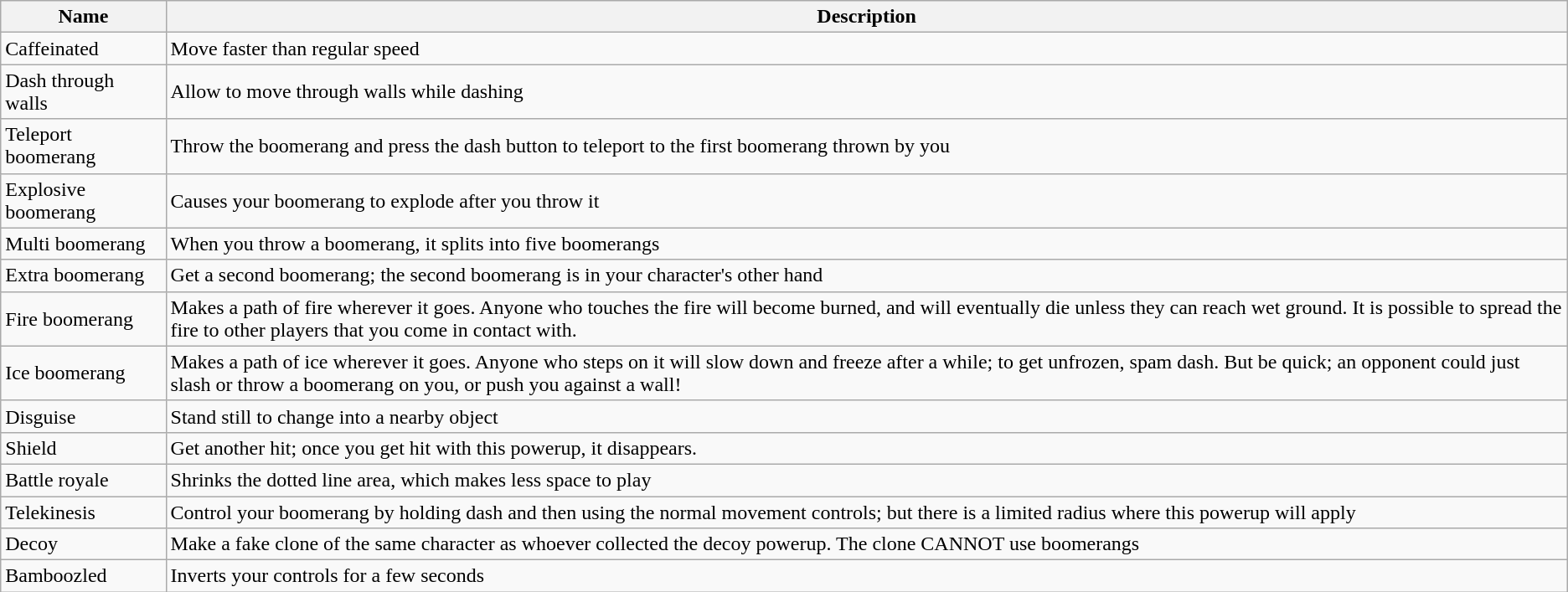<table class="wikitable">
<tr>
<th>Name</th>
<th>Description</th>
</tr>
<tr>
<td>Caffeinated</td>
<td>Move faster than regular speed</td>
</tr>
<tr>
<td>Dash through walls</td>
<td>Allow to move through walls while dashing</td>
</tr>
<tr>
<td>Teleport boomerang</td>
<td>Throw the boomerang and press the dash button to teleport to the first boomerang thrown by you</td>
</tr>
<tr>
<td>Explosive boomerang</td>
<td>Causes your boomerang to explode after you throw it</td>
</tr>
<tr>
<td>Multi boomerang</td>
<td>When you throw a boomerang, it splits into five boomerangs</td>
</tr>
<tr>
<td>Extra boomerang</td>
<td>Get a second boomerang; the second boomerang is in your character's other hand</td>
</tr>
<tr>
<td>Fire boomerang</td>
<td>Makes a path of fire wherever it goes. Anyone who touches the fire will become burned, and will eventually die unless they can reach wet ground. It is possible to spread the fire to other players that you come in contact with.</td>
</tr>
<tr>
<td>Ice boomerang</td>
<td>Makes a path of ice wherever it goes. Anyone who steps on it will slow down and freeze after a while; to get unfrozen, spam dash. But be quick; an opponent could just slash or throw a boomerang on you, or push you against a wall!</td>
</tr>
<tr>
<td>Disguise</td>
<td>Stand still to change into a nearby object</td>
</tr>
<tr>
<td>Shield</td>
<td>Get another hit; once you get hit with this powerup, it disappears.</td>
</tr>
<tr>
<td>Battle royale</td>
<td>Shrinks the dotted line area, which makes less space to play</td>
</tr>
<tr>
<td>Telekinesis</td>
<td>Control your boomerang by holding dash and then using the normal movement controls; but there is a limited radius where this powerup will apply</td>
</tr>
<tr>
<td>Decoy</td>
<td>Make a fake clone of the same character as whoever collected the decoy powerup. The clone CANNOT use boomerangs</td>
</tr>
<tr>
<td>Bamboozled</td>
<td>Inverts your controls for a few seconds</td>
</tr>
</table>
